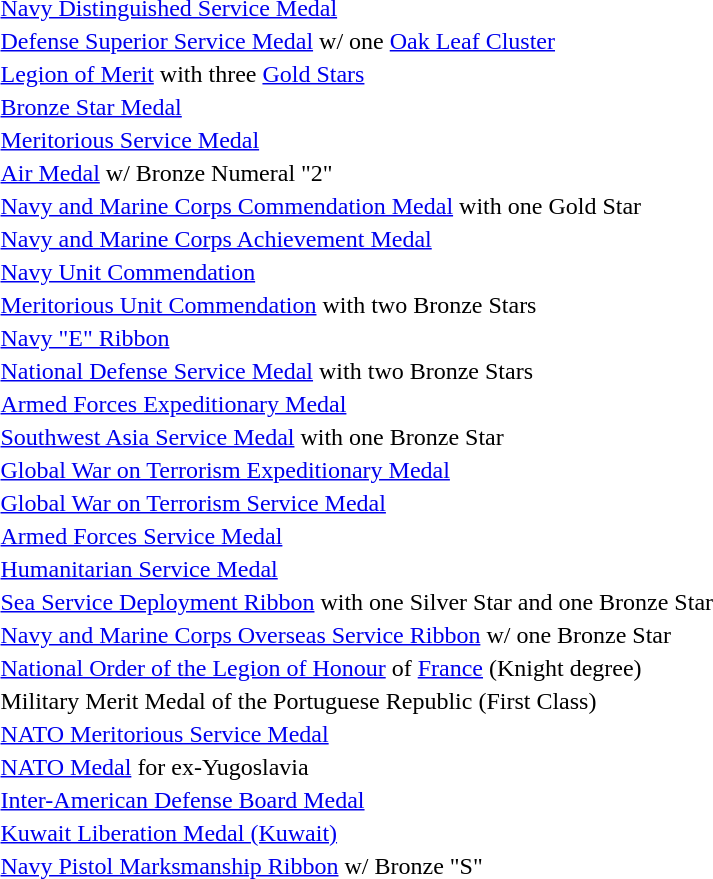<table>
<tr>
<td></td>
<td><a href='#'>Navy Distinguished Service Medal</a></td>
</tr>
<tr>
<td></td>
<td><a href='#'>Defense Superior Service Medal</a> w/ one <a href='#'>Oak Leaf Cluster</a></td>
</tr>
<tr>
<td></td>
<td><a href='#'>Legion of Merit</a> with three <a href='#'>Gold Stars</a></td>
</tr>
<tr>
<td></td>
<td><a href='#'>Bronze Star Medal</a></td>
</tr>
<tr>
<td></td>
<td><a href='#'>Meritorious Service Medal</a></td>
</tr>
<tr>
<td></td>
<td><a href='#'>Air Medal</a> w/ Bronze Numeral "2"</td>
</tr>
<tr>
<td></td>
<td><a href='#'>Navy and Marine Corps Commendation Medal</a> with one Gold Star</td>
</tr>
<tr>
<td></td>
<td><a href='#'>Navy and Marine Corps Achievement Medal</a></td>
</tr>
<tr>
<td></td>
<td><a href='#'>Navy Unit Commendation</a></td>
</tr>
<tr>
<td></td>
<td><a href='#'>Meritorious Unit Commendation</a> with two Bronze Stars</td>
</tr>
<tr>
<td></td>
<td><a href='#'>Navy "E" Ribbon</a></td>
</tr>
<tr>
<td></td>
<td><a href='#'>National Defense Service Medal</a> with two Bronze Stars</td>
</tr>
<tr>
<td></td>
<td><a href='#'>Armed Forces Expeditionary Medal</a></td>
</tr>
<tr>
<td></td>
<td><a href='#'>Southwest Asia Service Medal</a> with one Bronze Star</td>
</tr>
<tr>
<td></td>
<td><a href='#'>Global War on Terrorism Expeditionary Medal</a></td>
</tr>
<tr>
<td></td>
<td><a href='#'>Global War on Terrorism Service Medal</a></td>
</tr>
<tr>
<td></td>
<td><a href='#'>Armed Forces Service Medal</a></td>
</tr>
<tr>
<td></td>
<td><a href='#'>Humanitarian Service Medal</a></td>
</tr>
<tr>
<td></td>
<td><a href='#'>Sea Service Deployment Ribbon</a> with one Silver Star and one Bronze Star</td>
</tr>
<tr>
<td></td>
<td><a href='#'>Navy and Marine Corps Overseas Service Ribbon</a> w/ one Bronze Star</td>
</tr>
<tr>
<td></td>
<td><a href='#'>National Order of the Legion of Honour</a> of <a href='#'>France</a> (Knight degree)</td>
</tr>
<tr>
<td></td>
<td>Military Merit Medal of the Portuguese Republic (First Class)</td>
</tr>
<tr>
<td></td>
<td><a href='#'>NATO Meritorious Service Medal</a></td>
</tr>
<tr>
<td></td>
<td><a href='#'>NATO Medal</a> for ex-Yugoslavia</td>
</tr>
<tr>
<td></td>
<td><a href='#'>Inter-American Defense Board Medal</a></td>
</tr>
<tr>
<td></td>
<td><a href='#'>Kuwait Liberation Medal (Kuwait)</a></td>
</tr>
<tr>
<td></td>
<td><a href='#'>Navy Pistol Marksmanship Ribbon</a> w/ Bronze "S"</td>
</tr>
</table>
